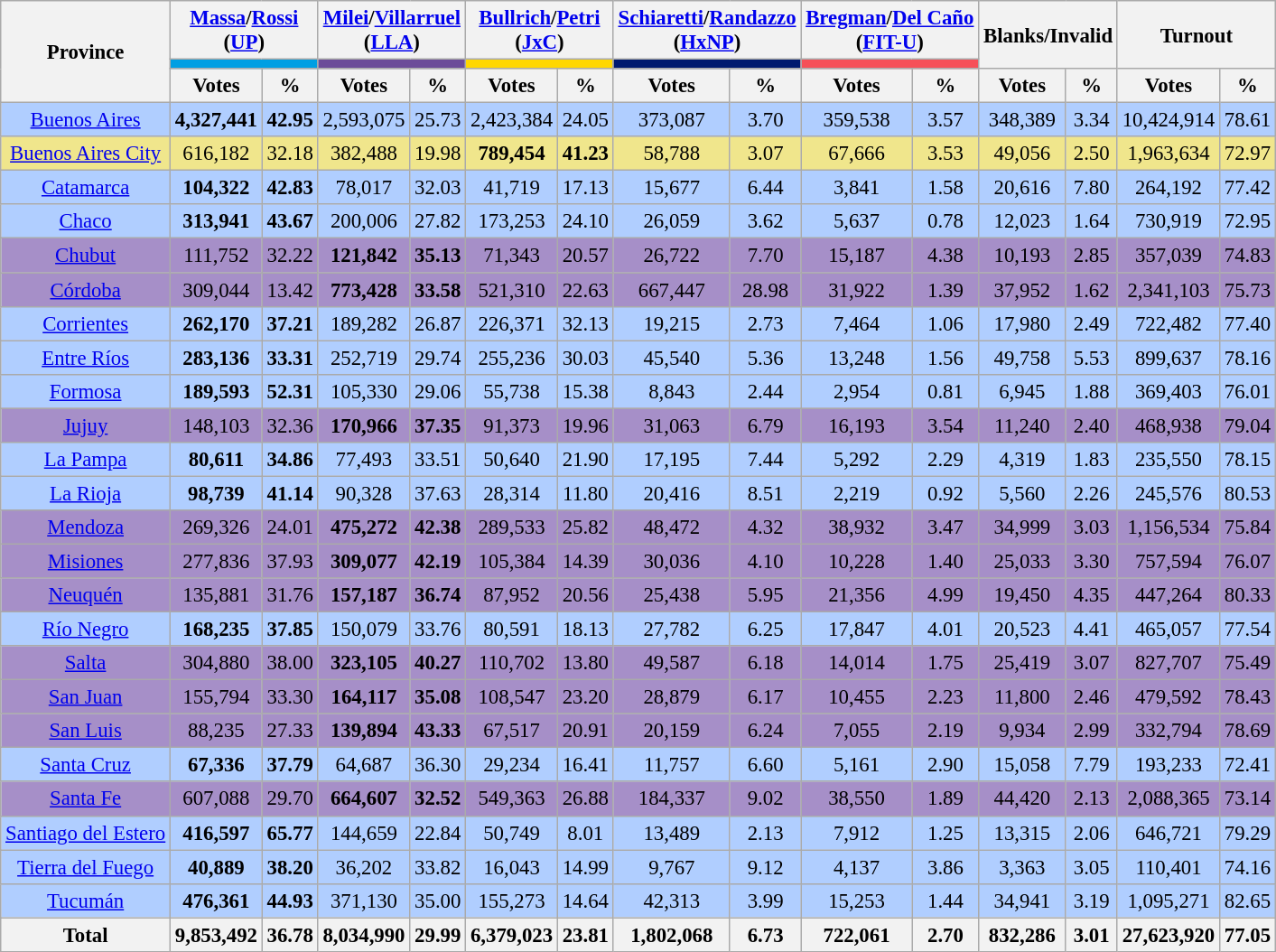<table class="wikitable sortable" style="text-align: center; font-size: 95%;">
<tr>
<th rowspan=3>Province</th>
<th colspan=2><a href='#'>Massa</a>/<a href='#'>Rossi</a><br>(<a href='#'>UP</a>)</th>
<th colspan=2><a href='#'>Milei</a>/<a href='#'>Villarruel</a><br>(<a href='#'>LLA</a>)</th>
<th colspan=2><a href='#'>Bullrich</a>/<a href='#'>Petri</a><br>(<a href='#'>JxC</a>)</th>
<th colspan=2><a href='#'>Schiaretti</a>/<a href='#'>Randazzo</a><br>(<a href='#'>HxNP</a>)</th>
<th colspan=2><a href='#'>Bregman</a>/<a href='#'>Del Caño</a><br>(<a href='#'>FIT-U</a>)</th>
<th colspan=2 rowspan=2>Blanks/Invalid</th>
<th colspan=2 rowspan=2>Turnout</th>
</tr>
<tr>
<th colspan=2 style="background:#009FE3"></th>
<th colspan=2 style="background:#6C4C99"></th>
<th colspan=2 style="background:#FFD700"></th>
<th colspan=2 style="background:#001a70"></th>
<th colspan=2 style="background:#F65058"></th>
</tr>
<tr>
<th>Votes</th>
<th>%</th>
<th>Votes</th>
<th>%</th>
<th>Votes</th>
<th>%</th>
<th>Votes</th>
<th>%</th>
<th>Votes</th>
<th>%</th>
<th>Votes</th>
<th>%</th>
<th>Votes</th>
<th>%</th>
</tr>
<tr bgcolor="#B0CEFF">
<td><a href='#'>Buenos Aires</a></td>
<td><strong>4,327,441</strong></td>
<td><strong>42.95</strong></td>
<td>2,593,075</td>
<td>25.73</td>
<td>2,423,384</td>
<td>24.05</td>
<td>373,087</td>
<td>3.70</td>
<td>359,538</td>
<td>3.57</td>
<td>348,389</td>
<td>3.34</td>
<td>10,424,914</td>
<td>78.61</td>
</tr>
<tr bgcolor="khaki">
<td><a href='#'>Buenos Aires City</a></td>
<td>616,182</td>
<td>32.18</td>
<td>382,488</td>
<td>19.98</td>
<td><strong>789,454</strong></td>
<td><strong>41.23</strong></td>
<td>58,788</td>
<td>3.07</td>
<td>67,666</td>
<td>3.53</td>
<td>49,056</td>
<td>2.50</td>
<td>1,963,634</td>
<td>72.97</td>
</tr>
<tr bgcolor="#B0CEFF">
<td><a href='#'>Catamarca</a></td>
<td><strong>104,322</strong></td>
<td><strong>42.83</strong></td>
<td>78,017</td>
<td>32.03</td>
<td>41,719</td>
<td>17.13</td>
<td>15,677</td>
<td>6.44</td>
<td>3,841</td>
<td>1.58</td>
<td>20,616</td>
<td>7.80</td>
<td>264,192</td>
<td>77.42</td>
</tr>
<tr bgcolor="#B0CEFF">
<td><a href='#'>Chaco</a></td>
<td><strong>313,941</strong></td>
<td><strong>43.67</strong></td>
<td>200,006</td>
<td>27.82</td>
<td>173,253</td>
<td>24.10</td>
<td>26,059</td>
<td>3.62</td>
<td>5,637</td>
<td>0.78</td>
<td>12,023</td>
<td>1.64</td>
<td>730,919</td>
<td>72.95</td>
</tr>
<tr bgcolor="#A68FC8">
<td><a href='#'>Chubut</a></td>
<td>111,752</td>
<td>32.22</td>
<td><strong>121,842</strong></td>
<td><strong>35.13</strong></td>
<td>71,343</td>
<td>20.57</td>
<td>26,722</td>
<td>7.70</td>
<td>15,187</td>
<td>4.38</td>
<td>10,193</td>
<td>2.85</td>
<td>357,039</td>
<td>74.83</td>
</tr>
<tr bgcolor="#A68FC8">
<td><a href='#'>Córdoba</a></td>
<td>309,044</td>
<td>13.42</td>
<td><strong>773,428</strong></td>
<td><strong>33.58</strong></td>
<td>521,310</td>
<td>22.63</td>
<td>667,447</td>
<td>28.98</td>
<td>31,922</td>
<td>1.39</td>
<td>37,952</td>
<td>1.62</td>
<td>2,341,103</td>
<td>75.73</td>
</tr>
<tr bgcolor="#B0CEFF">
<td><a href='#'>Corrientes</a></td>
<td><strong>262,170</strong></td>
<td><strong>37.21</strong></td>
<td>189,282</td>
<td>26.87</td>
<td>226,371</td>
<td>32.13</td>
<td>19,215</td>
<td>2.73</td>
<td>7,464</td>
<td>1.06</td>
<td>17,980</td>
<td>2.49</td>
<td>722,482</td>
<td>77.40</td>
</tr>
<tr bgcolor="#B0CEFF">
<td><a href='#'>Entre Ríos</a></td>
<td><strong>283,136</strong></td>
<td><strong>33.31</strong></td>
<td>252,719</td>
<td>29.74</td>
<td>255,236</td>
<td>30.03</td>
<td>45,540</td>
<td>5.36</td>
<td>13,248</td>
<td>1.56</td>
<td>49,758</td>
<td>5.53</td>
<td>899,637</td>
<td>78.16</td>
</tr>
<tr bgcolor="#B0CEFF">
<td><a href='#'>Formosa</a></td>
<td><strong>189,593</strong></td>
<td><strong>52.31</strong></td>
<td>105,330</td>
<td>29.06</td>
<td>55,738</td>
<td>15.38</td>
<td>8,843</td>
<td>2.44</td>
<td>2,954</td>
<td>0.81</td>
<td>6,945</td>
<td>1.88</td>
<td>369,403</td>
<td>76.01</td>
</tr>
<tr bgcolor="#A68FC8">
<td><a href='#'>Jujuy</a></td>
<td>148,103</td>
<td>32.36</td>
<td><strong>170,966</strong></td>
<td><strong>37.35</strong></td>
<td>91,373</td>
<td>19.96</td>
<td>31,063</td>
<td>6.79</td>
<td>16,193</td>
<td>3.54</td>
<td>11,240</td>
<td>2.40</td>
<td>468,938</td>
<td>79.04</td>
</tr>
<tr bgcolor="#B0CEFF">
<td><a href='#'>La Pampa</a></td>
<td><strong>80,611</strong></td>
<td><strong>34.86</strong></td>
<td>77,493</td>
<td>33.51</td>
<td>50,640</td>
<td>21.90</td>
<td>17,195</td>
<td>7.44</td>
<td>5,292</td>
<td>2.29</td>
<td>4,319</td>
<td>1.83</td>
<td>235,550</td>
<td>78.15</td>
</tr>
<tr bgcolor="#B0CEFF">
<td><a href='#'>La Rioja</a></td>
<td><strong>98,739</strong></td>
<td><strong>41.14</strong></td>
<td>90,328</td>
<td>37.63</td>
<td>28,314</td>
<td>11.80</td>
<td>20,416</td>
<td>8.51</td>
<td>2,219</td>
<td>0.92</td>
<td>5,560</td>
<td>2.26</td>
<td>245,576</td>
<td>80.53</td>
</tr>
<tr bgcolor="#A68FC8">
<td><a href='#'>Mendoza</a></td>
<td>269,326</td>
<td>24.01</td>
<td><strong>475,272</strong></td>
<td><strong>42.38</strong></td>
<td>289,533</td>
<td>25.82</td>
<td>48,472</td>
<td>4.32</td>
<td>38,932</td>
<td>3.47</td>
<td>34,999</td>
<td>3.03</td>
<td>1,156,534</td>
<td>75.84</td>
</tr>
<tr bgcolor="#A68FC8">
<td><a href='#'>Misiones</a></td>
<td>277,836</td>
<td>37.93</td>
<td><strong>309,077</strong></td>
<td><strong>42.19</strong></td>
<td>105,384</td>
<td>14.39</td>
<td>30,036</td>
<td>4.10</td>
<td>10,228</td>
<td>1.40</td>
<td>25,033</td>
<td>3.30</td>
<td>757,594</td>
<td>76.07</td>
</tr>
<tr bgcolor="#A68FC8">
<td><a href='#'>Neuquén</a></td>
<td>135,881</td>
<td>31.76</td>
<td><strong>157,187</strong></td>
<td><strong>36.74</strong></td>
<td>87,952</td>
<td>20.56</td>
<td>25,438</td>
<td>5.95</td>
<td>21,356</td>
<td>4.99</td>
<td>19,450</td>
<td>4.35</td>
<td>447,264</td>
<td>80.33</td>
</tr>
<tr bgcolor="#B0CEFF">
<td><a href='#'>Río Negro</a></td>
<td><strong>168,235</strong></td>
<td><strong>37.85</strong></td>
<td>150,079</td>
<td>33.76</td>
<td>80,591</td>
<td>18.13</td>
<td>27,782</td>
<td>6.25</td>
<td>17,847</td>
<td>4.01</td>
<td>20,523</td>
<td>4.41</td>
<td>465,057</td>
<td>77.54</td>
</tr>
<tr bgcolor="#A68FC8">
<td><a href='#'>Salta</a></td>
<td>304,880</td>
<td>38.00</td>
<td><strong>323,105</strong></td>
<td><strong>40.27</strong></td>
<td>110,702</td>
<td>13.80</td>
<td>49,587</td>
<td>6.18</td>
<td>14,014</td>
<td>1.75</td>
<td>25,419</td>
<td>3.07</td>
<td>827,707</td>
<td>75.49</td>
</tr>
<tr bgcolor="#A68FC8">
<td><a href='#'>San Juan</a></td>
<td>155,794</td>
<td>33.30</td>
<td><strong>164,117</strong></td>
<td><strong>35.08</strong></td>
<td>108,547</td>
<td>23.20</td>
<td>28,879</td>
<td>6.17</td>
<td>10,455</td>
<td>2.23</td>
<td>11,800</td>
<td>2.46</td>
<td>479,592</td>
<td>78.43</td>
</tr>
<tr bgcolor="#A68FC8">
<td><a href='#'>San Luis</a></td>
<td>88,235</td>
<td>27.33</td>
<td><strong>139,894</strong></td>
<td><strong>43.33</strong></td>
<td>67,517</td>
<td>20.91</td>
<td>20,159</td>
<td>6.24</td>
<td>7,055</td>
<td>2.19</td>
<td>9,934</td>
<td>2.99</td>
<td>332,794</td>
<td>78.69</td>
</tr>
<tr bgcolor="#B0CEFF">
<td><a href='#'>Santa Cruz</a></td>
<td><strong>67,336</strong></td>
<td><strong>37.79</strong></td>
<td>64,687</td>
<td>36.30</td>
<td>29,234</td>
<td>16.41</td>
<td>11,757</td>
<td>6.60</td>
<td>5,161</td>
<td>2.90</td>
<td>15,058</td>
<td>7.79</td>
<td>193,233</td>
<td>72.41</td>
</tr>
<tr bgcolor="#A68FC8">
<td><a href='#'>Santa Fe</a></td>
<td>607,088</td>
<td>29.70</td>
<td><strong>664,607</strong></td>
<td><strong>32.52</strong></td>
<td>549,363</td>
<td>26.88</td>
<td>184,337</td>
<td>9.02</td>
<td>38,550</td>
<td>1.89</td>
<td>44,420</td>
<td>2.13</td>
<td>2,088,365</td>
<td>73.14</td>
</tr>
<tr bgcolor="#B0CEFF">
<td><a href='#'>Santiago del Estero</a></td>
<td><strong>416,597</strong></td>
<td><strong>65.77</strong></td>
<td>144,659</td>
<td>22.84</td>
<td>50,749</td>
<td>8.01</td>
<td>13,489</td>
<td>2.13</td>
<td>7,912</td>
<td>1.25</td>
<td>13,315</td>
<td>2.06</td>
<td>646,721</td>
<td>79.29</td>
</tr>
<tr bgcolor="#B0CEFF">
<td><a href='#'>Tierra del Fuego</a></td>
<td><strong>40,889</strong></td>
<td><strong>38.20</strong></td>
<td>36,202</td>
<td>33.82</td>
<td>16,043</td>
<td>14.99</td>
<td>9,767</td>
<td>9.12</td>
<td>4,137</td>
<td>3.86</td>
<td>3,363</td>
<td>3.05</td>
<td>110,401</td>
<td>74.16</td>
</tr>
<tr bgcolor="#B0CEFF">
<td><a href='#'>Tucumán</a></td>
<td><strong>476,361</strong></td>
<td><strong>44.93</strong></td>
<td>371,130</td>
<td>35.00</td>
<td>155,273</td>
<td>14.64</td>
<td>42,313</td>
<td>3.99</td>
<td>15,253</td>
<td>1.44</td>
<td>34,941</td>
<td>3.19</td>
<td>1,095,271</td>
<td>82.65</td>
</tr>
<tr class="sortbottom">
<th>Total</th>
<th>9,853,492</th>
<th>36.78</th>
<th>8,034,990</th>
<th>29.99</th>
<th>6,379,023</th>
<th>23.81</th>
<th>1,802,068</th>
<th>6.73</th>
<th>722,061</th>
<th>2.70</th>
<th>832,286</th>
<th>3.01</th>
<th>27,623,920</th>
<th>77.05</th>
</tr>
</table>
